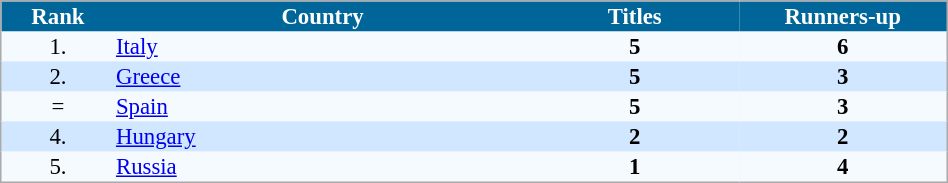<table cellspacing="0" style="background: #EBF5FF; border: 1px #aaa solid; border-collapse: collapse; font-size: 95%;" width=50%>
<tr bgcolor=#006699 style="color:white;">
<th width=5%>Rank</th>
<th width=20%>Country</th>
<th width=10%>Titles</th>
<th width=10%>Runners-up</th>
</tr>
<tr bgcolor=#F5FAFF>
<td align=center>1.</td>
<td> <a href='#'>Italy</a></td>
<td align=center><strong>5</strong></td>
<td align=center><strong>6</strong></td>
</tr>
<tr bgcolor=#D0E7FF>
<td align=center>2.</td>
<td> <a href='#'>Greece</a></td>
<td align=center><strong>5</strong></td>
<td align=center><strong>3</strong></td>
</tr>
<tr bgcolor=F5FAFF>
<td align=center>=</td>
<td> <a href='#'>Spain</a></td>
<td align=center><strong>5</strong></td>
<td align=center><strong>3</strong></td>
</tr>
<tr bgcolor=#D0E7FF>
<td align=center>4.</td>
<td> <a href='#'>Hungary</a></td>
<td align=center><strong>2</strong></td>
<td align=center><strong>2</strong></td>
</tr>
<tr bgcolor=#F5FAFF>
<td align=center>5.</td>
<td> <a href='#'>Russia</a></td>
<td align=center><strong>1</strong></td>
<td align=center><strong>4</strong></td>
</tr>
</table>
